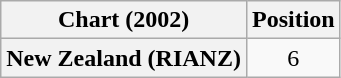<table class="wikitable plainrowheaders" style="text-align:center">
<tr>
<th scope="col">Chart (2002)</th>
<th scope="col">Position</th>
</tr>
<tr>
<th scope="row">New Zealand (RIANZ)</th>
<td>6</td>
</tr>
</table>
